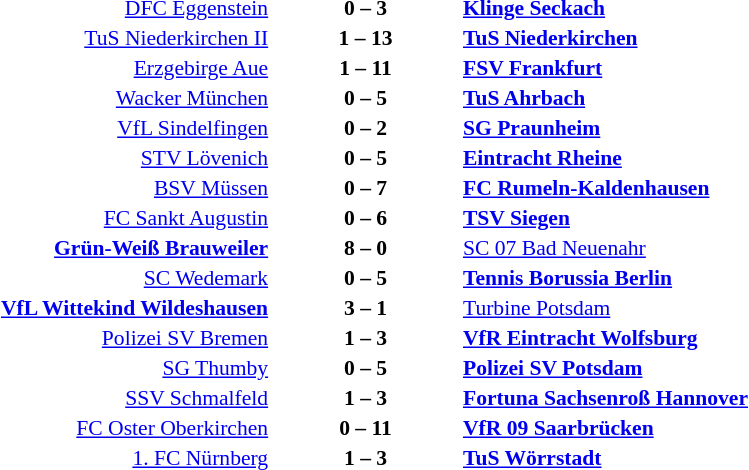<table width=100% cellspacing=1>
<tr>
<th width=25%></th>
<th width=10%></th>
<th width=25%></th>
<th></th>
</tr>
<tr style=font-size:90%>
<td align=right><a href='#'>DFC Eggenstein</a></td>
<td align=center><strong>0 – 3</strong></td>
<td><strong><a href='#'>Klinge Seckach</a></strong></td>
</tr>
<tr style=font-size:90%>
<td align=right><a href='#'>TuS Niederkirchen II</a></td>
<td align=center><strong>1 – 13</strong></td>
<td><strong><a href='#'>TuS Niederkirchen</a></strong></td>
</tr>
<tr style=font-size:90%>
<td align=right><a href='#'>Erzgebirge Aue</a></td>
<td align=center><strong>1 – 11</strong></td>
<td><strong><a href='#'>FSV Frankfurt</a></strong></td>
</tr>
<tr style=font-size:90%>
<td align=right><a href='#'>Wacker München</a></td>
<td align=center><strong>0 – 5</strong></td>
<td><strong><a href='#'>TuS Ahrbach</a></strong></td>
</tr>
<tr style=font-size:90%>
<td align=right><a href='#'>VfL Sindelfingen</a></td>
<td align=center><strong>0 – 2</strong></td>
<td><strong><a href='#'>SG Praunheim</a></strong></td>
</tr>
<tr style=font-size:90%>
<td align=right><a href='#'>STV Lövenich</a></td>
<td align=center><strong>0 – 5</strong></td>
<td><strong><a href='#'>Eintracht Rheine</a></strong></td>
</tr>
<tr style=font-size:90%>
<td align=right><a href='#'>BSV Müssen</a></td>
<td align=center><strong>0 – 7</strong></td>
<td><strong><a href='#'>FC Rumeln-Kaldenhausen</a></strong></td>
</tr>
<tr style=font-size:90%>
<td align=right><a href='#'>FC Sankt Augustin</a></td>
<td align=center><strong>0 – 6</strong></td>
<td><strong><a href='#'>TSV Siegen</a></strong></td>
</tr>
<tr style=font-size:90%>
<td align=right><strong><a href='#'>Grün-Weiß Brauweiler</a></strong></td>
<td align=center><strong>8 – 0</strong></td>
<td><a href='#'>SC 07 Bad Neuenahr</a></td>
</tr>
<tr style=font-size:90%>
<td align=right><a href='#'>SC Wedemark</a></td>
<td align=center><strong>0 – 5</strong></td>
<td><strong><a href='#'>Tennis Borussia Berlin</a></strong></td>
</tr>
<tr style=font-size:90%>
<td align=right><strong><a href='#'>VfL Wittekind Wildeshausen</a></strong></td>
<td align=center><strong>3 – 1</strong></td>
<td><a href='#'>Turbine Potsdam</a></td>
</tr>
<tr style=font-size:90%>
<td align=right><a href='#'>Polizei SV Bremen</a></td>
<td align=center><strong>1 – 3</strong></td>
<td><strong><a href='#'>VfR Eintracht Wolfsburg</a></strong></td>
</tr>
<tr style=font-size:90%>
<td align=right><a href='#'>SG Thumby</a></td>
<td align=center><strong>0 – 5</strong></td>
<td><strong><a href='#'>Polizei SV Potsdam</a></strong></td>
</tr>
<tr style=font-size:90%>
<td align=right><a href='#'>SSV Schmalfeld</a></td>
<td align=center><strong>1 – 3</strong></td>
<td><strong><a href='#'>Fortuna Sachsenroß Hannover</a></strong></td>
</tr>
<tr style=font-size:90%>
<td align=right><a href='#'>FC Oster Oberkirchen</a></td>
<td align=center><strong>0 – 11</strong></td>
<td><strong><a href='#'>VfR 09 Saarbrücken</a></strong></td>
</tr>
<tr style=font-size:90%>
<td align=right><a href='#'>1. FC Nürnberg</a></td>
<td align=center><strong>1 – 3</strong></td>
<td><strong><a href='#'>TuS Wörrstadt</a></strong></td>
</tr>
</table>
